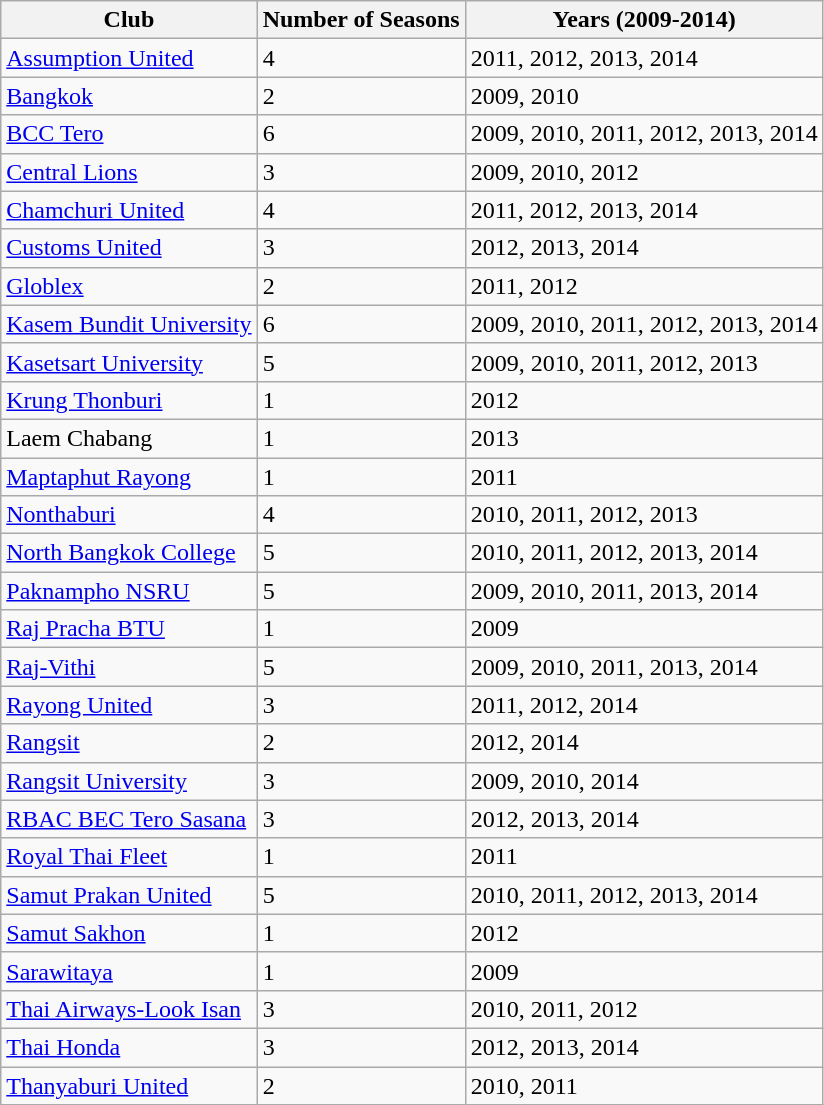<table class="wikitable sortable">
<tr>
<th>Club</th>
<th>Number of Seasons</th>
<th>Years (2009-2014)</th>
</tr>
<tr>
<td><a href='#'>Assumption United</a></td>
<td>4</td>
<td>2011, 2012, 2013, 2014</td>
</tr>
<tr>
<td><a href='#'>Bangkok</a></td>
<td>2</td>
<td>2009, 2010</td>
</tr>
<tr>
<td><a href='#'>BCC Tero</a></td>
<td>6</td>
<td>2009, 2010, 2011, 2012, 2013, 2014</td>
</tr>
<tr>
<td><a href='#'>Central Lions</a></td>
<td>3</td>
<td>2009, 2010, 2012</td>
</tr>
<tr>
<td><a href='#'>Chamchuri United</a></td>
<td>4</td>
<td>2011, 2012, 2013, 2014</td>
</tr>
<tr>
<td><a href='#'>Customs United</a></td>
<td>3</td>
<td>2012, 2013, 2014</td>
</tr>
<tr>
<td><a href='#'>Globlex</a></td>
<td>2</td>
<td>2011, 2012</td>
</tr>
<tr>
<td><a href='#'>Kasem Bundit University</a></td>
<td>6</td>
<td>2009, 2010, 2011, 2012, 2013, 2014</td>
</tr>
<tr>
<td><a href='#'>Kasetsart University</a></td>
<td>5</td>
<td>2009, 2010, 2011, 2012, 2013</td>
</tr>
<tr>
<td><a href='#'>Krung Thonburi</a></td>
<td>1</td>
<td>2012</td>
</tr>
<tr>
<td>Laem Chabang</td>
<td>1</td>
<td>2013</td>
</tr>
<tr>
<td><a href='#'>Maptaphut Rayong</a></td>
<td>1</td>
<td>2011</td>
</tr>
<tr>
<td><a href='#'>Nonthaburi</a></td>
<td>4</td>
<td>2010, 2011, 2012, 2013</td>
</tr>
<tr>
<td><a href='#'>North Bangkok College</a></td>
<td>5</td>
<td>2010, 2011, 2012, 2013, 2014</td>
</tr>
<tr>
<td><a href='#'>Paknampho NSRU</a></td>
<td>5</td>
<td>2009, 2010, 2011, 2013, 2014</td>
</tr>
<tr>
<td><a href='#'>Raj Pracha BTU</a></td>
<td>1</td>
<td>2009</td>
</tr>
<tr>
<td><a href='#'>Raj-Vithi</a></td>
<td>5</td>
<td>2009, 2010, 2011, 2013, 2014</td>
</tr>
<tr>
<td><a href='#'>Rayong United</a></td>
<td>3</td>
<td>2011, 2012, 2014</td>
</tr>
<tr>
<td><a href='#'>Rangsit</a></td>
<td>2</td>
<td>2012, 2014</td>
</tr>
<tr>
<td><a href='#'>Rangsit University</a></td>
<td>3</td>
<td>2009, 2010, 2014</td>
</tr>
<tr>
<td><a href='#'>RBAC BEC Tero Sasana</a></td>
<td>3</td>
<td>2012, 2013, 2014</td>
</tr>
<tr>
<td><a href='#'>Royal Thai Fleet</a></td>
<td>1</td>
<td>2011</td>
</tr>
<tr>
<td><a href='#'>Samut Prakan United</a></td>
<td>5</td>
<td>2010, 2011, 2012, 2013, 2014</td>
</tr>
<tr>
<td><a href='#'>Samut Sakhon</a></td>
<td>1</td>
<td>2012</td>
</tr>
<tr>
<td><a href='#'>Sarawitaya</a></td>
<td>1</td>
<td>2009</td>
</tr>
<tr>
<td><a href='#'>Thai Airways-Look Isan</a></td>
<td>3</td>
<td>2010, 2011, 2012</td>
</tr>
<tr>
<td><a href='#'>Thai Honda</a></td>
<td>3</td>
<td>2012, 2013, 2014</td>
</tr>
<tr>
<td><a href='#'>Thanyaburi United</a></td>
<td>2</td>
<td>2010, 2011</td>
</tr>
</table>
